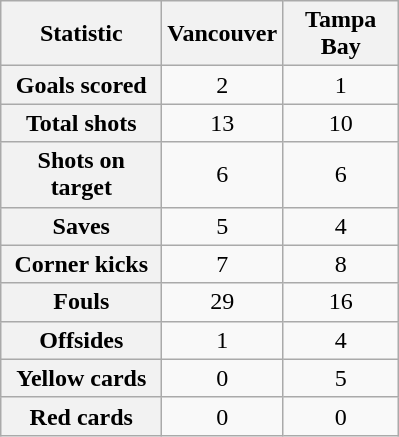<table class="wikitable plainrowheaders" style="text-align:center">
<tr>
<th scope=col width=100>Statistic</th>
<th scope=col width=70>Vancouver</th>
<th scope=col width=70>Tampa Bay</th>
</tr>
<tr>
<th scope=row>Goals scored</th>
<td>2</td>
<td>1</td>
</tr>
<tr>
<th scope=row>Total shots</th>
<td>13</td>
<td>10</td>
</tr>
<tr>
<th scope=row>Shots on target</th>
<td>6</td>
<td>6</td>
</tr>
<tr>
<th scope=row>Saves</th>
<td>5</td>
<td>4</td>
</tr>
<tr>
<th scope=row>Corner kicks</th>
<td>7</td>
<td>8</td>
</tr>
<tr>
<th scope=row>Fouls</th>
<td>29</td>
<td>16</td>
</tr>
<tr>
<th scope=row>Offsides</th>
<td>1</td>
<td>4</td>
</tr>
<tr>
<th scope=row>Yellow cards</th>
<td>0</td>
<td>5</td>
</tr>
<tr>
<th scope=row>Red cards</th>
<td>0</td>
<td>0</td>
</tr>
</table>
